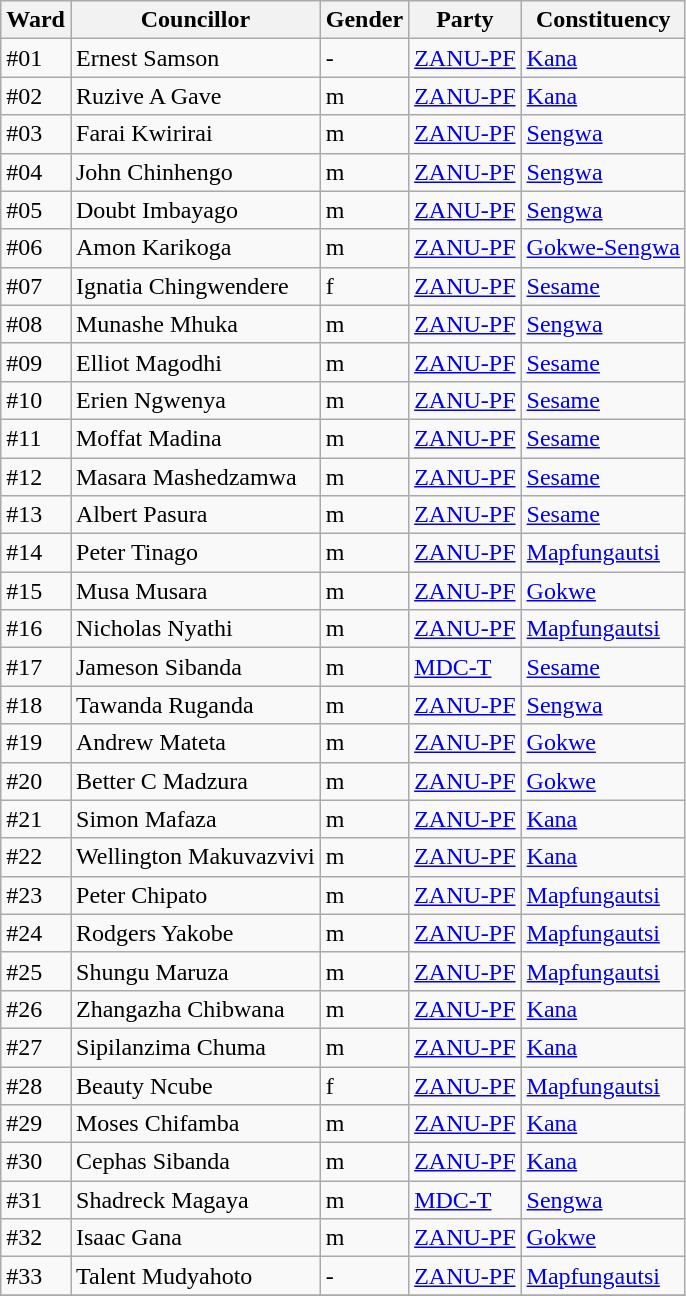<table class="wikitable sortable" style="font-size: 100%;">
<tr>
<th>Ward</th>
<th>Councillor</th>
<th>Gender</th>
<th>Party</th>
<th>Constituency</th>
</tr>
<tr>
<td>#01</td>
<td>Ernest Samson</td>
<td>-</td>
<td><a href='#'>ZANU-PF</a></td>
<td><a href='#'>Kana</a></td>
</tr>
<tr>
<td>#02</td>
<td>Ruzive A Gave</td>
<td>m</td>
<td><a href='#'>ZANU-PF</a></td>
<td><a href='#'>Kana</a></td>
</tr>
<tr>
<td>#03</td>
<td>Farai Kwirirai</td>
<td>m</td>
<td><a href='#'>ZANU-PF</a></td>
<td><a href='#'>Sengwa</a></td>
</tr>
<tr>
<td>#04</td>
<td>John Chinhengo</td>
<td>m</td>
<td><a href='#'>ZANU-PF</a></td>
<td><a href='#'>Sengwa</a></td>
</tr>
<tr>
<td>#05</td>
<td>Doubt Imbayago</td>
<td>m</td>
<td><a href='#'>ZANU-PF</a></td>
<td><a href='#'>Sengwa</a></td>
</tr>
<tr>
<td>#06</td>
<td>Amon Karikoga</td>
<td>m</td>
<td><a href='#'>ZANU-PF</a></td>
<td><a href='#'>Gokwe-Sengwa</a></td>
</tr>
<tr>
<td>#07</td>
<td>Ignatia Chingwendere</td>
<td>f</td>
<td><a href='#'>ZANU-PF</a></td>
<td><a href='#'>Sesame</a></td>
</tr>
<tr>
<td>#08</td>
<td>Munashe Mhuka</td>
<td>m</td>
<td><a href='#'>ZANU-PF</a></td>
<td><a href='#'>Sengwa</a></td>
</tr>
<tr>
<td>#09</td>
<td>Elliot Magodhi</td>
<td>m</td>
<td><a href='#'>ZANU-PF</a></td>
<td><a href='#'>Sesame</a></td>
</tr>
<tr>
<td>#10</td>
<td>Erien Ngwenya</td>
<td>m</td>
<td><a href='#'>ZANU-PF</a></td>
<td><a href='#'>Sesame</a></td>
</tr>
<tr>
<td>#11</td>
<td>Moffat Madina</td>
<td>m</td>
<td><a href='#'>ZANU-PF</a></td>
<td><a href='#'>Sesame</a></td>
</tr>
<tr>
<td>#12</td>
<td>Masara Mashedzamwa</td>
<td>m</td>
<td><a href='#'>ZANU-PF</a></td>
<td><a href='#'>Sesame</a></td>
</tr>
<tr>
<td>#13</td>
<td>Albert Pasura</td>
<td>m</td>
<td><a href='#'>ZANU-PF</a></td>
<td><a href='#'>Sesame</a></td>
</tr>
<tr>
<td>#14</td>
<td>Peter Tinago</td>
<td>m</td>
<td><a href='#'>ZANU-PF</a></td>
<td><a href='#'>Mapfungautsi</a></td>
</tr>
<tr>
<td>#15</td>
<td>Musa Musara</td>
<td>m</td>
<td><a href='#'>ZANU-PF</a></td>
<td><a href='#'>Gokwe</a></td>
</tr>
<tr>
<td>#16</td>
<td>Nicholas Nyathi</td>
<td>m</td>
<td><a href='#'>ZANU-PF</a></td>
<td><a href='#'>Mapfungautsi</a></td>
</tr>
<tr>
<td>#17</td>
<td>Jameson Sibanda</td>
<td>m</td>
<td><a href='#'>MDC-T</a></td>
<td><a href='#'>Sesame</a></td>
</tr>
<tr>
<td>#18</td>
<td>Tawanda Ruganda</td>
<td>m</td>
<td><a href='#'>ZANU-PF</a></td>
<td><a href='#'>Sengwa</a></td>
</tr>
<tr>
<td>#19</td>
<td>Andrew Mateta</td>
<td>m</td>
<td><a href='#'>ZANU-PF</a></td>
<td><a href='#'>Gokwe</a></td>
</tr>
<tr>
<td>#20</td>
<td>Better C Madzura</td>
<td>m</td>
<td><a href='#'>ZANU-PF</a></td>
<td><a href='#'>Gokwe</a></td>
</tr>
<tr>
<td>#21</td>
<td>Simon Mafaza</td>
<td>m</td>
<td><a href='#'>ZANU-PF</a></td>
<td><a href='#'>Kana</a></td>
</tr>
<tr>
<td>#22</td>
<td>Wellington Makuvazvivi</td>
<td>m</td>
<td><a href='#'>ZANU-PF</a></td>
<td><a href='#'>Kana</a></td>
</tr>
<tr>
<td>#23</td>
<td>Peter Chipato</td>
<td>m</td>
<td><a href='#'>ZANU-PF</a></td>
<td><a href='#'>Mapfungautsi</a></td>
</tr>
<tr>
<td>#24</td>
<td>Rodgers Yakobe</td>
<td>m</td>
<td><a href='#'>ZANU-PF</a></td>
<td><a href='#'>Mapfungautsi</a></td>
</tr>
<tr>
<td>#25</td>
<td>Shungu Maruza</td>
<td>m</td>
<td><a href='#'>ZANU-PF</a></td>
<td><a href='#'>Mapfungautsi</a></td>
</tr>
<tr>
<td>#26</td>
<td>Zhangazha Chibwana</td>
<td>m</td>
<td><a href='#'>ZANU-PF</a></td>
<td><a href='#'>Kana</a></td>
</tr>
<tr>
<td>#27</td>
<td>Sipilanzima Chuma</td>
<td>m</td>
<td><a href='#'>ZANU-PF</a></td>
<td><a href='#'>Kana</a></td>
</tr>
<tr>
<td>#28</td>
<td>Beauty Ncube</td>
<td>f</td>
<td><a href='#'>ZANU-PF</a></td>
<td><a href='#'>Mapfungautsi</a></td>
</tr>
<tr>
<td>#29</td>
<td>Moses Chifamba</td>
<td>m</td>
<td><a href='#'>ZANU-PF</a></td>
<td><a href='#'>Kana</a></td>
</tr>
<tr>
<td>#30</td>
<td>Cephas Sibanda</td>
<td>m</td>
<td><a href='#'>ZANU-PF</a></td>
<td><a href='#'>Kana</a></td>
</tr>
<tr>
<td>#31</td>
<td>Shadreck Magaya</td>
<td>m</td>
<td><a href='#'>MDC-T</a></td>
<td><a href='#'>Sengwa</a></td>
</tr>
<tr>
<td>#32</td>
<td>Isaac Gana</td>
<td>m</td>
<td><a href='#'>ZANU-PF</a></td>
<td><a href='#'>Gokwe</a></td>
</tr>
<tr>
<td>#33</td>
<td>Talent Mudyahoto</td>
<td>-</td>
<td><a href='#'>ZANU-PF</a></td>
<td><a href='#'>Mapfungautsi</a></td>
</tr>
<tr>
</tr>
</table>
